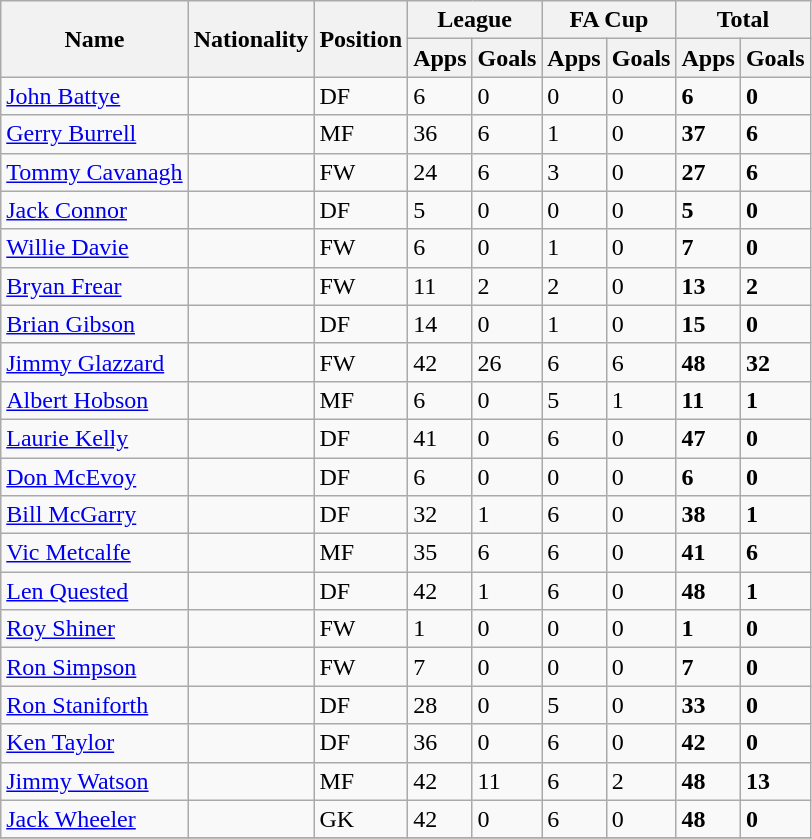<table class="wikitable sortable">
<tr>
<th scope=col rowspan=2>Name</th>
<th scope=col rowspan=2>Nationality</th>
<th scope=col rowspan=2>Position</th>
<th colspan=2>League</th>
<th colspan=2>FA Cup</th>
<th colspan=2>Total</th>
</tr>
<tr>
<th>Apps</th>
<th>Goals</th>
<th>Apps</th>
<th>Goals</th>
<th>Apps</th>
<th>Goals</th>
</tr>
<tr>
<td><a href='#'>John Battye</a></td>
<td></td>
<td>DF</td>
<td>6</td>
<td>0</td>
<td>0</td>
<td>0</td>
<td><strong>6</strong></td>
<td><strong>0</strong></td>
</tr>
<tr>
<td><a href='#'>Gerry Burrell</a></td>
<td></td>
<td>MF</td>
<td>36</td>
<td>6</td>
<td>1</td>
<td>0</td>
<td><strong>37</strong></td>
<td><strong>6</strong></td>
</tr>
<tr>
<td><a href='#'>Tommy Cavanagh</a></td>
<td></td>
<td>FW</td>
<td>24</td>
<td>6</td>
<td>3</td>
<td>0</td>
<td><strong>27</strong></td>
<td><strong>6</strong></td>
</tr>
<tr>
<td><a href='#'>Jack Connor</a></td>
<td></td>
<td>DF</td>
<td>5</td>
<td>0</td>
<td>0</td>
<td>0</td>
<td><strong>5</strong></td>
<td><strong>0</strong></td>
</tr>
<tr>
<td><a href='#'>Willie Davie</a></td>
<td></td>
<td>FW</td>
<td>6</td>
<td>0</td>
<td>1</td>
<td>0</td>
<td><strong>7</strong></td>
<td><strong>0</strong></td>
</tr>
<tr>
<td><a href='#'>Bryan Frear</a></td>
<td></td>
<td>FW</td>
<td>11</td>
<td>2</td>
<td>2</td>
<td>0</td>
<td><strong>13</strong></td>
<td><strong>2</strong></td>
</tr>
<tr>
<td><a href='#'>Brian Gibson</a></td>
<td></td>
<td>DF</td>
<td>14</td>
<td>0</td>
<td>1</td>
<td>0</td>
<td><strong>15</strong></td>
<td><strong>0</strong></td>
</tr>
<tr>
<td><a href='#'>Jimmy Glazzard</a></td>
<td></td>
<td>FW</td>
<td>42</td>
<td>26</td>
<td>6</td>
<td>6</td>
<td><strong>48</strong></td>
<td><strong>32</strong></td>
</tr>
<tr>
<td><a href='#'>Albert Hobson</a></td>
<td></td>
<td>MF</td>
<td>6</td>
<td>0</td>
<td>5</td>
<td>1</td>
<td><strong>11</strong></td>
<td><strong>1</strong></td>
</tr>
<tr>
<td><a href='#'>Laurie Kelly</a></td>
<td></td>
<td>DF</td>
<td>41</td>
<td>0</td>
<td>6</td>
<td>0</td>
<td><strong>47</strong></td>
<td><strong>0</strong></td>
</tr>
<tr>
<td><a href='#'>Don McEvoy</a></td>
<td></td>
<td>DF</td>
<td>6</td>
<td>0</td>
<td>0</td>
<td>0</td>
<td><strong>6</strong></td>
<td><strong>0</strong></td>
</tr>
<tr>
<td><a href='#'>Bill McGarry</a></td>
<td></td>
<td>DF</td>
<td>32</td>
<td>1</td>
<td>6</td>
<td>0</td>
<td><strong>38</strong></td>
<td><strong>1</strong></td>
</tr>
<tr>
<td><a href='#'>Vic Metcalfe</a></td>
<td></td>
<td>MF</td>
<td>35</td>
<td>6</td>
<td>6</td>
<td>0</td>
<td><strong>41</strong></td>
<td><strong>6</strong></td>
</tr>
<tr>
<td><a href='#'>Len Quested</a></td>
<td></td>
<td>DF</td>
<td>42</td>
<td>1</td>
<td>6</td>
<td>0</td>
<td><strong>48</strong></td>
<td><strong>1</strong></td>
</tr>
<tr>
<td><a href='#'>Roy Shiner</a></td>
<td></td>
<td>FW</td>
<td>1</td>
<td>0</td>
<td>0</td>
<td>0</td>
<td><strong>1</strong></td>
<td><strong>0</strong></td>
</tr>
<tr>
<td><a href='#'>Ron Simpson</a></td>
<td></td>
<td>FW</td>
<td>7</td>
<td>0</td>
<td>0</td>
<td>0</td>
<td><strong>7</strong></td>
<td><strong>0</strong></td>
</tr>
<tr>
<td><a href='#'>Ron Staniforth</a></td>
<td></td>
<td>DF</td>
<td>28</td>
<td>0</td>
<td>5</td>
<td>0</td>
<td><strong>33</strong></td>
<td><strong>0</strong></td>
</tr>
<tr>
<td><a href='#'>Ken Taylor</a></td>
<td></td>
<td>DF</td>
<td>36</td>
<td>0</td>
<td>6</td>
<td>0</td>
<td><strong>42</strong></td>
<td><strong>0</strong></td>
</tr>
<tr>
<td><a href='#'>Jimmy Watson</a></td>
<td></td>
<td>MF</td>
<td>42</td>
<td>11</td>
<td>6</td>
<td>2</td>
<td><strong>48</strong></td>
<td><strong>13</strong></td>
</tr>
<tr>
<td><a href='#'>Jack Wheeler</a></td>
<td></td>
<td>GK</td>
<td>42</td>
<td>0</td>
<td>6</td>
<td>0</td>
<td><strong>48</strong></td>
<td><strong>0</strong></td>
</tr>
<tr>
</tr>
</table>
